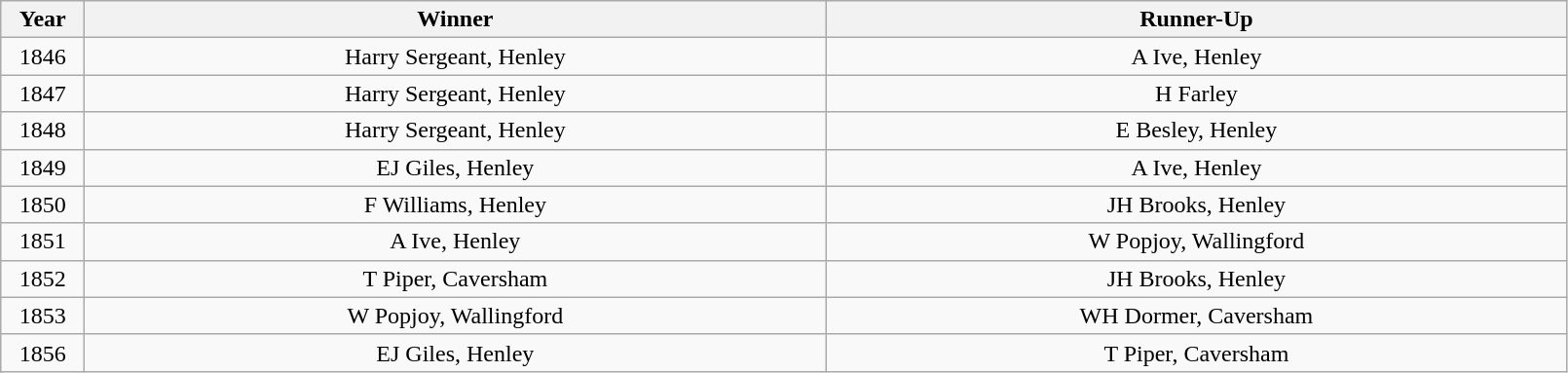<table class="wikitable" style="text-align:center">
<tr>
<th width=50>Year</th>
<th width=500>Winner</th>
<th width=500>Runner-Up</th>
</tr>
<tr>
<td>1846</td>
<td>Harry Sergeant, Henley</td>
<td>A Ive, Henley</td>
</tr>
<tr>
<td>1847</td>
<td>Harry Sergeant, Henley</td>
<td>H Farley</td>
</tr>
<tr>
<td>1848</td>
<td>Harry Sergeant, Henley</td>
<td>E Besley, Henley</td>
</tr>
<tr>
<td>1849</td>
<td>EJ Giles, Henley</td>
<td>A Ive, Henley</td>
</tr>
<tr>
<td>1850</td>
<td>F Williams, Henley</td>
<td>JH Brooks, Henley</td>
</tr>
<tr>
<td>1851</td>
<td>A Ive, Henley</td>
<td>W Popjoy, Wallingford</td>
</tr>
<tr>
<td>1852</td>
<td>T Piper, Caversham</td>
<td>JH Brooks, Henley</td>
</tr>
<tr>
<td>1853</td>
<td>W Popjoy, Wallingford</td>
<td>WH Dormer, Caversham</td>
</tr>
<tr>
<td>1856</td>
<td>EJ Giles, Henley</td>
<td>T Piper, Caversham</td>
</tr>
</table>
